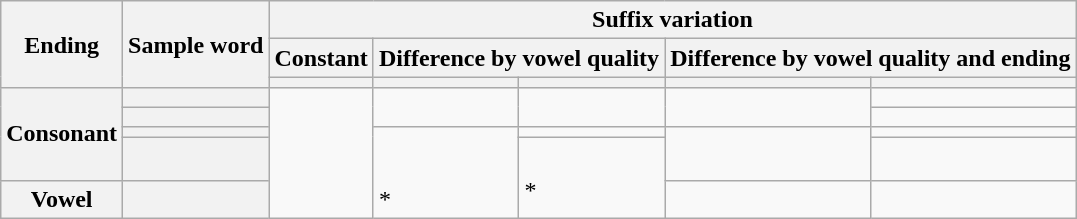<table class=wikitable align=center>
<tr>
<th rowspan=3>Ending</th>
<th rowspan=3>Sample word</th>
<th colspan=5>Suffix variation</th>
</tr>
<tr>
<th>Constant</th>
<th colspan=2>Difference by vowel quality</th>
<th colspan=2>Difference by vowel quality and ending</th>
</tr>
<tr>
<th></th>
<th></th>
<th></th>
<th></th>
<th></th>
</tr>
<tr>
<th rowspan=4>Consonant</th>
<th></th>
<td rowspan=5><br><br><br><br></td>
<td rowspan=2><br></td>
<td rowspan=2><br></td>
<td rowspan=2><br></td>
<td></td>
</tr>
<tr>
<th></th>
<td></td>
</tr>
<tr>
<th></th>
<td rowspan=3><br><br>*</td>
<td></td>
<td rowspan=2><br></td>
<td></td>
</tr>
<tr>
<th></th>
<td rowspan=2><br>*</td>
<td></td>
</tr>
<tr>
<th>Vowel</th>
<th></th>
<td></td>
<td></td>
</tr>
</table>
